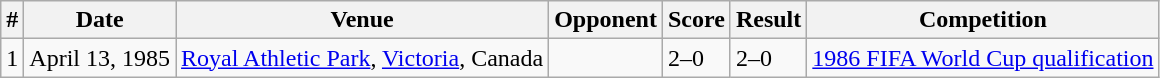<table class="wikitable">
<tr>
<th>#</th>
<th>Date</th>
<th>Venue</th>
<th>Opponent</th>
<th>Score</th>
<th>Result</th>
<th>Competition</th>
</tr>
<tr>
<td>1</td>
<td>April 13, 1985</td>
<td><a href='#'>Royal Athletic Park</a>, <a href='#'>Victoria</a>, Canada</td>
<td></td>
<td>2–0</td>
<td>2–0</td>
<td><a href='#'>1986 FIFA World Cup qualification</a></td>
</tr>
</table>
